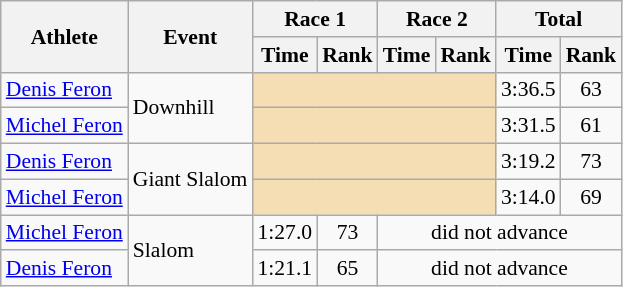<table class="wikitable" style="font-size:90%">
<tr>
<th rowspan="2">Athlete</th>
<th rowspan="2">Event</th>
<th colspan="2">Race 1</th>
<th colspan="2">Race 2</th>
<th colspan="2">Total</th>
</tr>
<tr>
<th>Time</th>
<th>Rank</th>
<th>Time</th>
<th>Rank</th>
<th>Time</th>
<th>Rank</th>
</tr>
<tr>
<td><a href='#'>Denis Feron</a></td>
<td rowspan="2">Downhill</td>
<td colspan="4" bgcolor="wheat"></td>
<td align="center">3:36.5</td>
<td align="center">63</td>
</tr>
<tr>
<td><a href='#'>Michel Feron</a></td>
<td colspan="4" bgcolor="wheat"></td>
<td align="center">3:31.5</td>
<td align="center">61</td>
</tr>
<tr>
<td><a href='#'>Denis Feron</a></td>
<td rowspan="2">Giant Slalom</td>
<td colspan="4" bgcolor="wheat"></td>
<td align="center">3:19.2</td>
<td align="center">73</td>
</tr>
<tr>
<td><a href='#'>Michel Feron</a></td>
<td colspan="4" bgcolor="wheat"></td>
<td align="center">3:14.0</td>
<td align="center">69</td>
</tr>
<tr>
<td><a href='#'>Michel Feron</a></td>
<td rowspan="2">Slalom</td>
<td align="center">1:27.0</td>
<td align="center">73</td>
<td colspan="4" align="center">did not advance</td>
</tr>
<tr>
<td><a href='#'>Denis Feron</a></td>
<td align="center">1:21.1</td>
<td align="center">65</td>
<td colspan="4" align="center">did not advance</td>
</tr>
</table>
